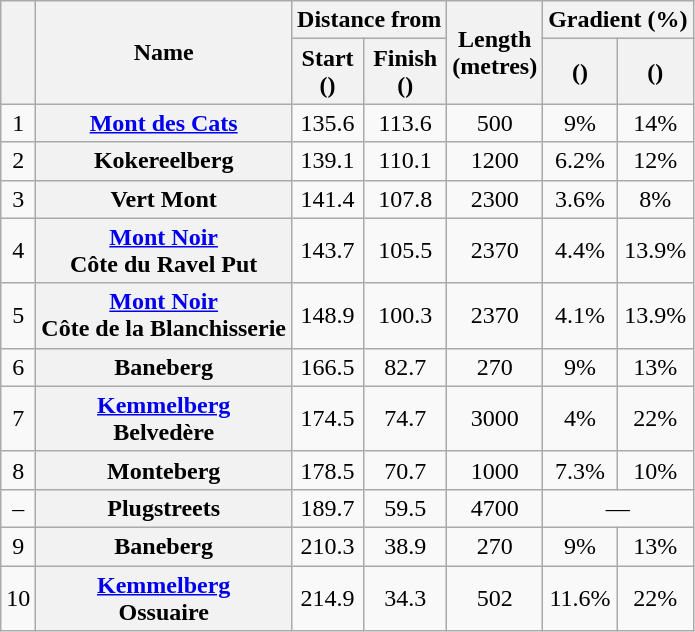<table class="wikitable plainrowheaders" style="text-align:center;">
<tr>
<th scope=col rowspan=2></th>
<th scope=col rowspan=2>Name</th>
<th scope=col colspan=2>Distance from</th>
<th scope=col rowspan=2>Length<br>(metres)</th>
<th scope=col colspan=2>Gradient (%)</th>
</tr>
<tr>
<th scope=col>Start<br>()</th>
<th scope=col>Finish<br>()</th>
<th scope=col>()</th>
<th scope=col>()</th>
</tr>
<tr>
<td>1</td>
<th scope=row><a href='#'>Mont des Cats</a></th>
<td>135.6</td>
<td>113.6</td>
<td>500</td>
<td>9%</td>
<td>14%</td>
</tr>
<tr>
<td>2</td>
<th scope=row>Kokereelberg</th>
<td>139.1</td>
<td>110.1</td>
<td>1200</td>
<td>6.2%</td>
<td>12%</td>
</tr>
<tr>
<td>3</td>
<th scope=row>Vert Mont</th>
<td>141.4</td>
<td>107.8</td>
<td>2300</td>
<td>3.6%</td>
<td>8%</td>
</tr>
<tr>
<td>4</td>
<th scope=row><a href='#'>Mont Noir</a><br>Côte du Ravel Put</th>
<td>143.7</td>
<td>105.5</td>
<td>2370</td>
<td>4.4%</td>
<td>13.9%</td>
</tr>
<tr>
<td>5</td>
<th scope=row><a href='#'>Mont Noir</a><br>Côte de la Blanchisserie</th>
<td>148.9</td>
<td>100.3</td>
<td>2370</td>
<td>4.1%</td>
<td>13.9%</td>
</tr>
<tr>
<td>6</td>
<th scope=row>Baneberg</th>
<td>166.5</td>
<td>82.7</td>
<td>270</td>
<td>9%</td>
<td>13%</td>
</tr>
<tr>
<td>7</td>
<th scope=row><a href='#'>Kemmelberg</a><br>Belvedère</th>
<td>174.5</td>
<td>74.7</td>
<td>3000</td>
<td>4%</td>
<td>22%</td>
</tr>
<tr>
<td>8</td>
<th scope=row>Monteberg</th>
<td>178.5</td>
<td>70.7</td>
<td>1000</td>
<td>7.3%</td>
<td>10%</td>
</tr>
<tr>
<td>–</td>
<th scope=row>Plugstreets</th>
<td>189.7</td>
<td>59.5</td>
<td>4700</td>
<td colspan=2>—</td>
</tr>
<tr>
<td>9</td>
<th scope=row>Baneberg</th>
<td>210.3</td>
<td>38.9</td>
<td>270</td>
<td>9%</td>
<td>13%</td>
</tr>
<tr>
<td>10</td>
<th scope=row><a href='#'>Kemmelberg</a><br>Ossuaire</th>
<td>214.9</td>
<td>34.3</td>
<td>502</td>
<td>11.6%</td>
<td>22%</td>
</tr>
</table>
